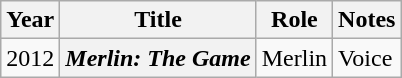<table class="wikitable plainrowheaders sortable">
<tr>
<th scope="col">Year</th>
<th scope="col">Title</th>
<th scope="col">Role</th>
<th scope="col">Notes</th>
</tr>
<tr>
<td>2012</td>
<th scope="row"><em>Merlin: The Game</em></th>
<td>Merlin</td>
<td>Voice</td>
</tr>
</table>
